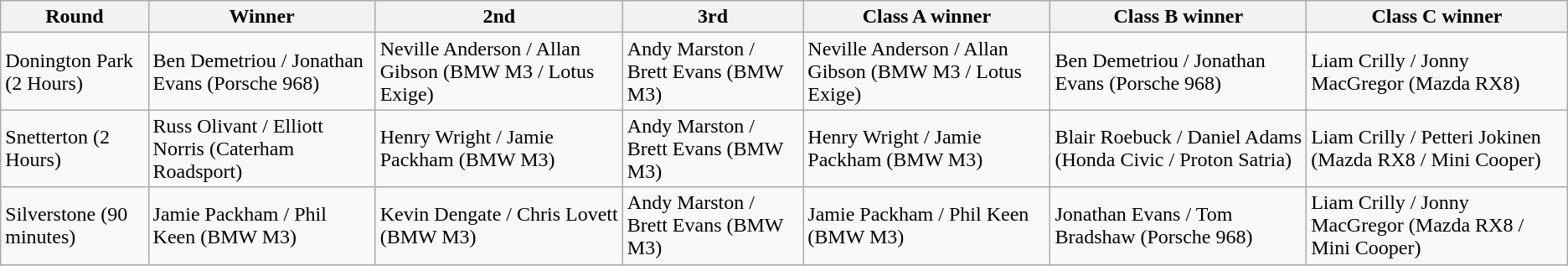<table class="wikitable">
<tr>
<th>Round</th>
<th>Winner</th>
<th>2nd</th>
<th>3rd</th>
<th>Class A winner</th>
<th>Class B winner</th>
<th>Class C winner</th>
</tr>
<tr>
<td>Donington Park (2 Hours)</td>
<td>Ben Demetriou / Jonathan Evans (Porsche 968)</td>
<td>Neville Anderson / Allan Gibson (BMW M3 / Lotus Exige)</td>
<td>Andy Marston / Brett Evans (BMW M3)</td>
<td>Neville Anderson / Allan Gibson (BMW M3 / Lotus Exige)</td>
<td>Ben Demetriou / Jonathan Evans (Porsche 968)</td>
<td>Liam Crilly / Jonny MacGregor (Mazda RX8)</td>
</tr>
<tr>
<td>Snetterton (2 Hours)</td>
<td>Russ Olivant / Elliott Norris (Caterham Roadsport)</td>
<td>Henry Wright / Jamie Packham (BMW M3)</td>
<td>Andy Marston / Brett Evans (BMW M3)</td>
<td>Henry Wright / Jamie Packham (BMW M3)</td>
<td>Blair Roebuck / Daniel Adams (Honda Civic / Proton Satria)</td>
<td>Liam Crilly / Petteri Jokinen (Mazda RX8 / Mini Cooper)</td>
</tr>
<tr>
<td>Silverstone (90 minutes)</td>
<td>Jamie Packham / Phil Keen (BMW M3)</td>
<td>Kevin Dengate / Chris Lovett (BMW M3)</td>
<td>Andy Marston / Brett Evans (BMW M3)</td>
<td>Jamie Packham / Phil Keen (BMW M3)</td>
<td>Jonathan Evans / Tom Bradshaw (Porsche 968)</td>
<td>Liam Crilly / Jonny MacGregor (Mazda RX8 / Mini Cooper)</td>
</tr>
</table>
